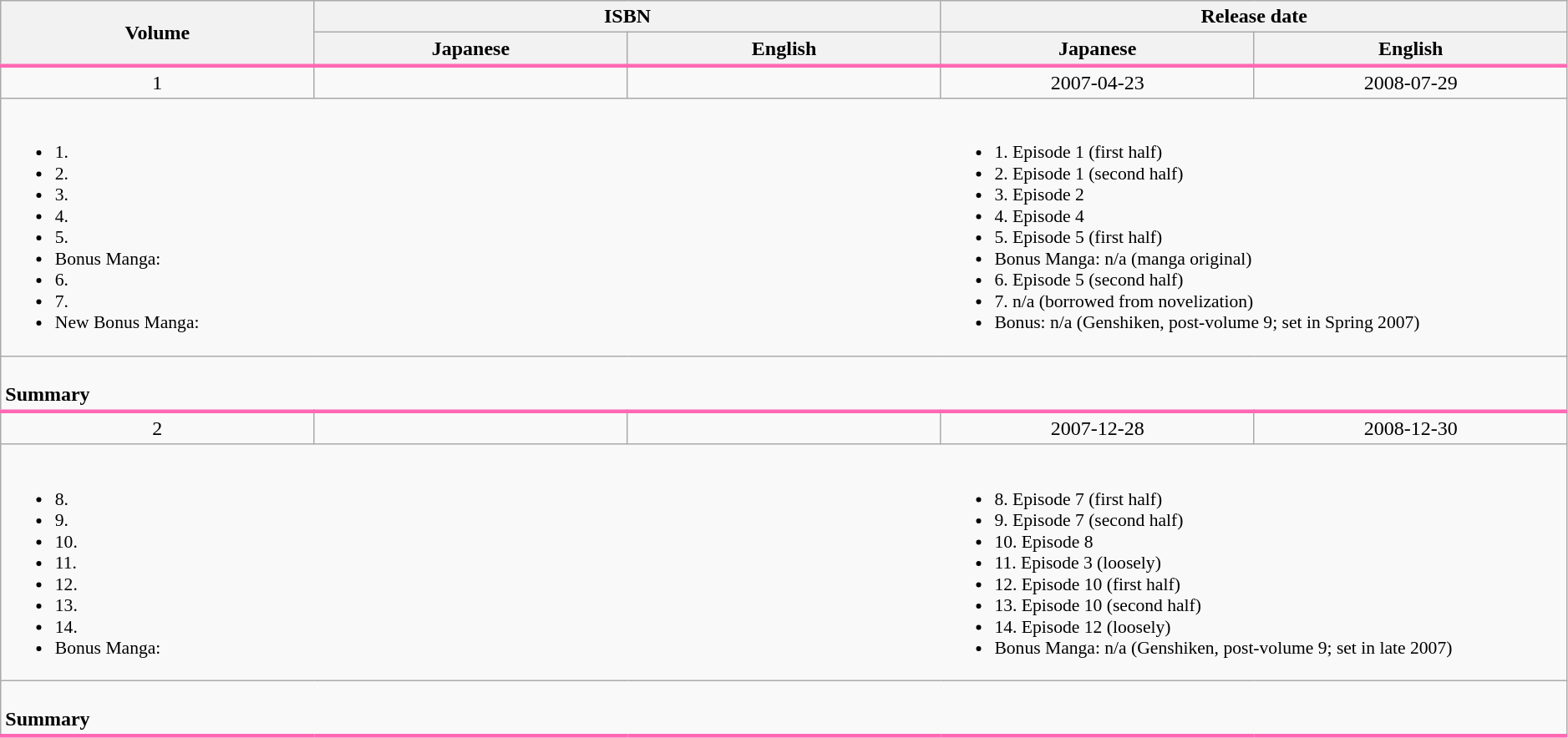<table class="wikitable" width="99%">
<tr style="text-align: center;">
<th rowspan="2">Volume</th>
<th colspan="2" width="40%">ISBN</th>
<th colspan="2" width="40%">Release date</th>
</tr>
<tr style = "border-bottom:3px solid #FF69B4">
<th width="20%">Japanese</th>
<th width="20%">English</th>
<th width="20%">Japanese</th>
<th width="20%">English</th>
</tr>
<tr style="text-align: center;">
<td>1</td>
<td></td>
<td></td>
<td>2007-04-23</td>
<td>2008-07-29</td>
</tr>
<tr>
<td colspan="3" style="border: none; vertical-align: top; font-size: 90%;"><br><ul><li>1.	</li><li>2.	</li><li>3.	</li><li>4.	</li><li>5.	</li><li>Bonus Manga:	</li><li>6.	</li><li>7.	</li><li>New Bonus Manga:	</li></ul></td>
<td colspan="2" style="border: none; vertical-align: top; font-size: 90%;"><br><ul><li>1.	Episode 1 (first half)</li><li>2.	Episode 1 (second half)</li><li>3.	Episode 2</li><li>4.	Episode 4</li><li>5.	Episode 5 (first half)</li><li>Bonus Manga:	n/a (manga original)</li><li>6.	Episode 5 (second half)</li><li>7. n/a (borrowed from novelization)</li><li>Bonus: n/a (Genshiken, post-volume 9; set in Spring 2007)</li></ul></td>
</tr>
<tr>
<td colspan="5" style="vertical-align: top; border-bottom:3px solid #FF69B4"><br><strong>Summary</strong>
</td>
</tr>
<tr style="text-align: center;">
<td>2</td>
<td></td>
<td></td>
<td>2007-12-28</td>
<td>2008-12-30</td>
</tr>
<tr>
<td colspan="3" style="border: none; vertical-align: top; font-size: 90%;"><br><ul><li>8.	</li><li>9.	</li><li>10.	</li><li>11.	</li><li>12.	</li><li>13.	</li><li>14.	</li><li>Bonus Manga:	</li></ul></td>
<td colspan="2" style="border: none; vertical-align: top; font-size: 90%;"><br><ul><li>8.	Episode 7 (first half)</li><li>9.	Episode 7 (second half)</li><li>10.	Episode 8</li><li>11.	Episode 3 (loosely)</li><li>12.	Episode 10 (first half)</li><li>13.	Episode 10 (second half)</li><li>14.	Episode 12 (loosely)</li><li>Bonus Manga:	n/a (Genshiken, post-volume 9; set in late 2007)</li></ul></td>
</tr>
<tr>
<td colspan="5" style="vertical-align: top; border-bottom:3px solid #FF69B4"><br><strong>Summary</strong>
</td>
</tr>
</table>
